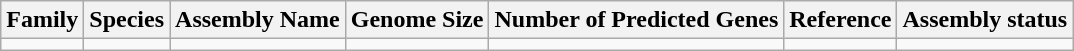<table class="wikitable sortable">
<tr>
<th>Family</th>
<th>Species</th>
<th>Assembly Name</th>
<th>Genome Size</th>
<th>Number of Predicted Genes</th>
<th>Reference</th>
<th>Assembly status</th>
</tr>
<tr>
<td></td>
<td></td>
<td></td>
<td></td>
<td></td>
<td></td>
<td></td>
</tr>
</table>
